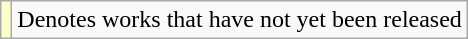<table class="wikitable">
<tr>
<td style="background:#FFFFCC;"></td>
<td>Denotes works that have not yet been released</td>
</tr>
</table>
